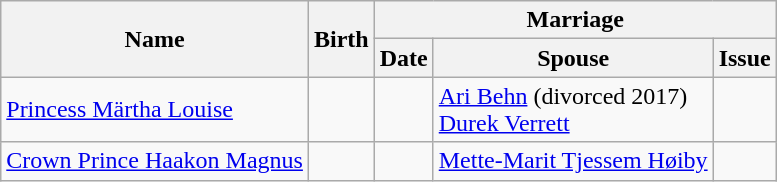<table class="wikitable">
<tr>
<th rowspan="2">Name</th>
<th rowspan="2">Birth</th>
<th colspan="3">Marriage</th>
</tr>
<tr>
<th>Date</th>
<th>Spouse</th>
<th>Issue</th>
</tr>
<tr>
<td><a href='#'>Princess Märtha Louise</a></td>
<td></td>
<td><br></td>
<td><a href='#'>Ari Behn</a> (divorced 2017)<br><a href='#'>Durek Verrett</a></td>
<td></td>
</tr>
<tr>
<td><a href='#'>Crown Prince Haakon Magnus</a></td>
<td></td>
<td></td>
<td><a href='#'>Mette-Marit Tjessem Høiby</a></td>
<td></td>
</tr>
</table>
